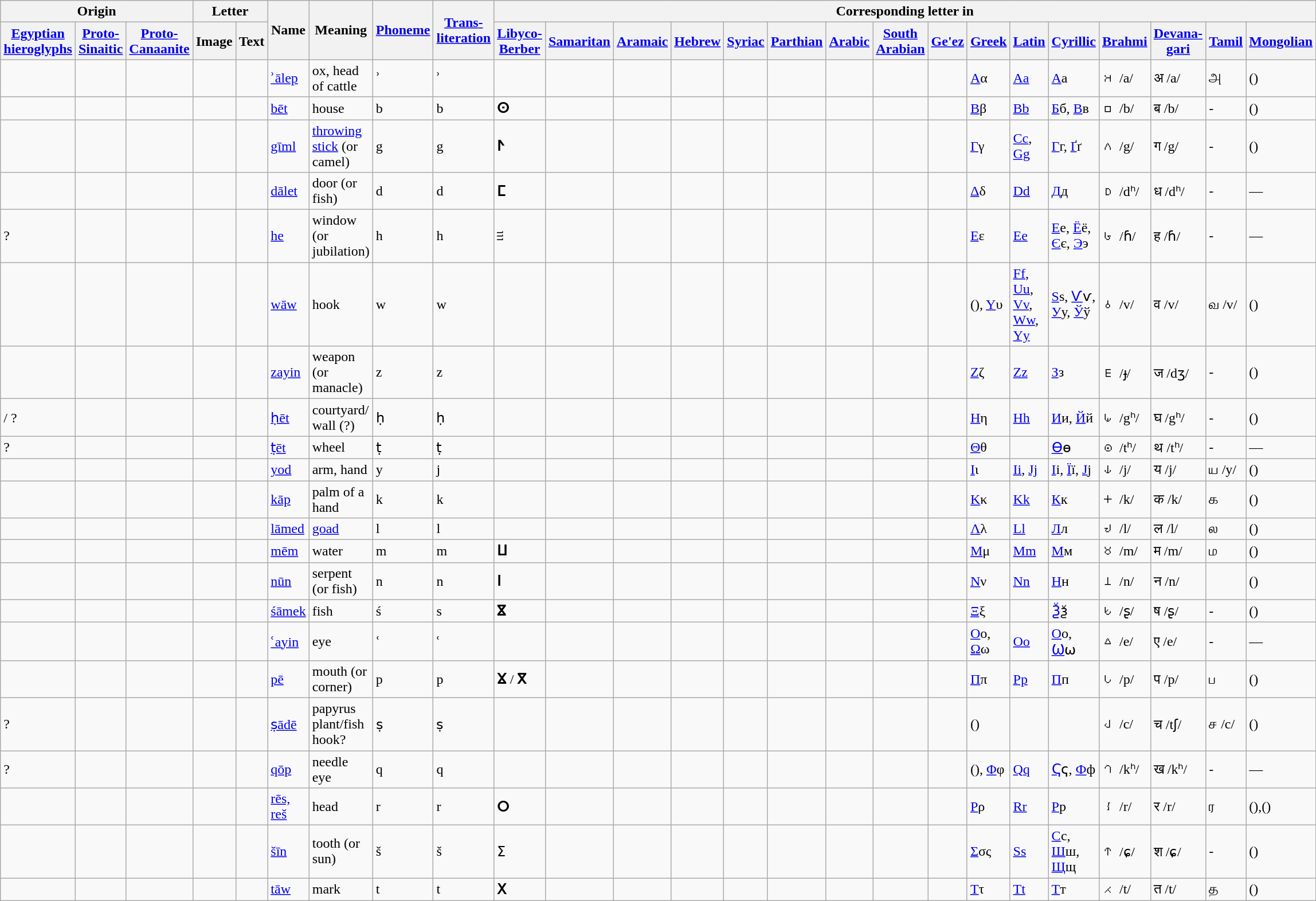<table class="wikitable" id="letters_chart" style="margin-bottom:0;">
<tr>
<th colspan="3">Origin</th>
<th colspan="2">Letter</th>
<th rowspan="2">Name</th>
<th rowspan="2">Meaning</th>
<th rowspan="2"><a href='#'>Phoneme</a></th>
<th rowspan="2"><a href='#'>Trans­literation</a></th>
<th colspan="16">Corresponding letter in</th>
</tr>
<tr>
<th><a href='#'>Egyptian<br>hieroglyphs</a></th>
<th><a href='#'>Proto-<br>Sinaitic</a></th>
<th><a href='#'>Proto-<br>Canaanite</a></th>
<th>Image</th>
<th>Text</th>
<th><a href='#'>Libyco-<br>Berber</a></th>
<th><a href='#'>Samaritan</a></th>
<th><a href='#'>Aramaic</a></th>
<th><a href='#'>Hebrew</a></th>
<th><a href='#'>Syriac</a></th>
<th><a href='#'>Parthian</a></th>
<th><a href='#'>Arabic</a></th>
<th><a href='#'>South<br>Arabian</a></th>
<th><a href='#'>Ge'ez</a></th>
<th><a href='#'>Greek</a></th>
<th><a href='#'>Latin</a></th>
<th><a href='#'>Cyrillic</a></th>
<th><a href='#'>Brahmi</a></th>
<th><a href='#'>Devana­gari</a></th>
<th><a href='#'>Tamil</a></th>
<th><a href='#'>Mongolian</a></th>
</tr>
<tr>
<td></td>
<td></td>
<td></td>
<td></td>
<td></td>
<td><a href='#'>ʾālep</a></td>
<td>ox, head of cattle</td>
<td>ʾ </td>
<td>ʾ</td>
<td></td>
<td></td>
<td></td>
<td></td>
<td></td>
<td></td>
<td></td>
<td></td>
<td></td>
<td><a href='#'>Α</a>α</td>
<td><a href='#'>Aa</a></td>
<td><a href='#'>А</a>а</td>
<td>𑀅 /a/</td>
<td>अ /a/</td>
<td>அ</td>
<td>(<em></em>)</td>
</tr>
<tr>
<td></td>
<td></td>
<td></td>
<td></td>
<td></td>
<td><a href='#'>bēt</a></td>
<td>house</td>
<td>b </td>
<td>b</td>
<td><strong>ⵙ</strong></td>
<td></td>
<td></td>
<td></td>
<td></td>
<td></td>
<td></td>
<td></td>
<td></td>
<td><a href='#'>Β</a>β</td>
<td><a href='#'>Bb</a></td>
<td><a href='#'>Б</a>б, <a href='#'>В</a>в</td>
<td>𑀩 /b/</td>
<td>ब /b/</td>
<td>-</td>
<td>(<em></em>)</td>
</tr>
<tr>
<td></td>
<td></td>
<td></td>
<td></td>
<td></td>
<td><a href='#'>gīml</a></td>
<td><a href='#'>throwing stick</a> (or camel)</td>
<td>g </td>
<td>g</td>
<td><strong>ⵤ</strong></td>
<td></td>
<td></td>
<td></td>
<td></td>
<td></td>
<td></td>
<td></td>
<td></td>
<td><a href='#'>Γ</a>γ</td>
<td><a href='#'>Cc</a>, <a href='#'>Gg</a></td>
<td><a href='#'>Г</a>г, <a href='#'>Ґ</a>ґ</td>
<td>𑀕 /g/</td>
<td>ग /g/</td>
<td>-</td>
<td>(<em></em>)</td>
</tr>
<tr>
<td></td>
<td> </td>
<td></td>
<td></td>
<td></td>
<td><a href='#'>dālet</a></td>
<td>door (or fish)</td>
<td>d </td>
<td>d</td>
<td><strong>ⵎ</strong></td>
<td></td>
<td></td>
<td></td>
<td></td>
<td></td>
<td></td>
<td></td>
<td></td>
<td><a href='#'>Δ</a>δ</td>
<td><a href='#'>Dd</a></td>
<td><a href='#'>Д</a>д</td>
<td>𑀥 /dʰ/</td>
<td>ध /dʰ/</td>
<td>-</td>
<td>—</td>
</tr>
<tr>
<td>?</td>
<td></td>
<td></td>
<td></td>
<td></td>
<td><a href='#'>he</a></td>
<td>window (or jubilation)</td>
<td>h </td>
<td>h</td>
<td>Ⲷ</td>
<td></td>
<td></td>
<td></td>
<td></td>
<td></td>
<td></td>
<td></td>
<td></td>
<td><a href='#'>Ε</a>ε</td>
<td><a href='#'>Ee</a></td>
<td><a href='#'>Е</a>е, <a href='#'>Ё</a>ё, <a href='#'>Є</a>є, <a href='#'>Э</a>э</td>
<td>𑀳 /ɦ/</td>
<td>ह /ɦ/</td>
<td>-</td>
<td>—</td>
</tr>
<tr>
<td></td>
<td></td>
<td></td>
<td></td>
<td></td>
<td><a href='#'>wāw</a></td>
<td>hook</td>
<td>w </td>
<td>w</td>
<td></td>
<td></td>
<td></td>
<td></td>
<td></td>
<td></td>
<td></td>
<td></td>
<td></td>
<td>(), <a href='#'>Υ</a>υ</td>
<td><a href='#'>Ff</a>, <a href='#'>Uu</a>, <a href='#'>Vv</a>, <a href='#'>Ww</a>, <a href='#'>Yy</a></td>
<td><a href='#'>Ѕ</a>ѕ, <a href='#'>Ѵ</a>ѵ, <a href='#'>У</a>у, <a href='#'>Ў</a>ў</td>
<td>𑀯 /v/</td>
<td>व /v/</td>
<td>வ /v/</td>
<td>(<em></em>)</td>
</tr>
<tr>
<td></td>
<td></td>
<td></td>
<td></td>
<td></td>
<td><a href='#'>zayin</a></td>
<td>weapon (or manacle)</td>
<td>z </td>
<td>z</td>
<td></td>
<td></td>
<td></td>
<td></td>
<td></td>
<td></td>
<td></td>
<td></td>
<td></td>
<td><a href='#'>Ζ</a>ζ</td>
<td><a href='#'>Zz</a></td>
<td><a href='#'>З</a>з</td>
<td>𑀚 /ɟ/</td>
<td>ज /dʒ/</td>
<td>-</td>
<td>(<em></em>)</td>
</tr>
<tr>
<td> / ?</td>
<td></td>
<td></td>
<td></td>
<td></td>
<td><a href='#'>ḥēt</a></td>
<td>courtyard/<wbr>wall (?)</td>
<td>ḥ </td>
<td>ḥ</td>
<td></td>
<td></td>
<td></td>
<td></td>
<td></td>
<td></td>
<td></td>
<td></td>
<td></td>
<td><a href='#'>Η</a>η</td>
<td><a href='#'>Hh</a></td>
<td><a href='#'>И</a>и, <a href='#'>Й</a>й</td>
<td>𑀖 /gʰ/</td>
<td>घ /gʰ/</td>
<td>-</td>
<td>(<em></em>)</td>
</tr>
<tr>
<td>?</td>
<td></td>
<td></td>
<td></td>
<td></td>
<td><a href='#'>ṭēt</a></td>
<td>wheel</td>
<td>ṭ </td>
<td>ṭ</td>
<td></td>
<td></td>
<td></td>
<td></td>
<td></td>
<td></td>
<td></td>
<td></td>
<td></td>
<td><a href='#'>Θ</a>θ</td>
<td></td>
<td><a href='#'>Ѳ</a>ѳ</td>
<td>𑀣 /tʰ/</td>
<td>थ /tʰ/</td>
<td>-</td>
<td>—</td>
</tr>
<tr>
<td></td>
<td> </td>
<td></td>
<td></td>
<td></td>
<td><a href='#'>yod</a></td>
<td>arm, hand</td>
<td>y </td>
<td>j</td>
<td></td>
<td></td>
<td></td>
<td></td>
<td></td>
<td></td>
<td></td>
<td></td>
<td></td>
<td><a href='#'>Ι</a>ι</td>
<td><a href='#'>Ιi</a>, <a href='#'>Jj</a></td>
<td><a href='#'>І</a>і, <a href='#'>Ї</a>ї, <a href='#'>Ј</a>ј</td>
<td>𑀬 /j/</td>
<td>य /j/</td>
<td>ய /y/</td>
<td>(<em></em>)</td>
</tr>
<tr>
<td></td>
<td></td>
<td></td>
<td></td>
<td></td>
<td><a href='#'>kāp</a></td>
<td>palm of a hand</td>
<td>k </td>
<td>k</td>
<td></td>
<td></td>
<td></td>
<td></td>
<td></td>
<td></td>
<td></td>
<td></td>
<td></td>
<td><a href='#'>Κ</a>κ</td>
<td><a href='#'>Kk</a></td>
<td><a href='#'>К</a>к</td>
<td>𑀓 /k/</td>
<td>क /k/</td>
<td>க</td>
<td>(<em></em>)</td>
</tr>
<tr>
<td></td>
<td></td>
<td></td>
<td></td>
<td></td>
<td><a href='#'>lāmed</a></td>
<td><a href='#'>goad</a></td>
<td>l </td>
<td>l</td>
<td></td>
<td></td>
<td></td>
<td></td>
<td></td>
<td></td>
<td></td>
<td></td>
<td></td>
<td><a href='#'>Λ</a>λ</td>
<td><a href='#'>Ll</a></td>
<td><a href='#'>Л</a>л</td>
<td>𑀮 /l/</td>
<td>ल /l/</td>
<td>ல</td>
<td>(<em></em>)</td>
</tr>
<tr>
<td></td>
<td></td>
<td></td>
<td></td>
<td></td>
<td><a href='#'>mēm</a></td>
<td>water</td>
<td>m </td>
<td>m</td>
<td><strong>ⵡ</strong></td>
<td></td>
<td></td>
<td></td>
<td></td>
<td></td>
<td></td>
<td></td>
<td></td>
<td><a href='#'>Μ</a>μ</td>
<td><a href='#'>Mm</a></td>
<td><a href='#'>М</a>м</td>
<td>𑀫 /m/</td>
<td>म /m/</td>
<td>ம</td>
<td>(<em></em>)</td>
</tr>
<tr>
<td></td>
<td></td>
<td></td>
<td></td>
<td></td>
<td><a href='#'>nūn</a></td>
<td>serpent (or fish)</td>
<td>n </td>
<td>n</td>
<td><strong>ⵏ</strong></td>
<td></td>
<td></td>
<td></td>
<td></td>
<td></td>
<td></td>
<td></td>
<td></td>
<td><a href='#'>Ν</a>ν</td>
<td><a href='#'>Nn</a></td>
<td><a href='#'>Н</a>н</td>
<td>𑀦 /n/</td>
<td>न /n/</td>
<td></td>
<td>(<em></em>)</td>
</tr>
<tr>
<td></td>
<td> </td>
<td></td>
<td></td>
<td></td>
<td><a href='#'>śāmek</a></td>
<td>fish</td>
<td>ś </td>
<td>s</td>
<td><strong>ⴵ</strong></td>
<td></td>
<td></td>
<td></td>
<td></td>
<td></td>
<td></td>
<td></td>
<td></td>
<td><a href='#'>Ξ</a>ξ</td>
<td></td>
<td><a href='#'>Ѯ</a>ѯ</td>
<td>𑀱 /ʂ/</td>
<td>ष /ʂ/</td>
<td>-</td>
<td>(<em></em>)</td>
</tr>
<tr>
<td></td>
<td></td>
<td></td>
<td></td>
<td></td>
<td><a href='#'>ʿayin</a></td>
<td>eye</td>
<td>ʿ </td>
<td>ʿ</td>
<td></td>
<td></td>
<td></td>
<td></td>
<td></td>
<td></td>
<td></td>
<td></td>
<td></td>
<td><a href='#'>Ο</a>ο, <a href='#'>Ω</a>ω</td>
<td><a href='#'>Oo</a></td>
<td><a href='#'>О</a>о, <a href='#'>Ѡ</a>ѡ</td>
<td>𑀏 /e/</td>
<td>ए /e/</td>
<td>-</td>
<td>—</td>
</tr>
<tr>
<td></td>
<td></td>
<td></td>
<td></td>
<td></td>
<td><a href='#'>pē</a></td>
<td>mouth (or corner)</td>
<td>p </td>
<td>p</td>
<td><strong>ⴴ</strong> / <strong>ⴳ</strong></td>
<td></td>
<td></td>
<td></td>
<td></td>
<td></td>
<td></td>
<td></td>
<td></td>
<td><a href='#'>Π</a>π</td>
<td><a href='#'>Pp</a></td>
<td><a href='#'>П</a>п</td>
<td>𑀧 /p/</td>
<td>प /p/</td>
<td>ப</td>
<td>(<em></em>)</td>
</tr>
<tr>
<td>?</td>
<td></td>
<td></td>
<td></td>
<td></td>
<td><a href='#'>ṣādē</a></td>
<td>papyrus plant/<wbr>fish hook?</td>
<td>ṣ </td>
<td>ṣ</td>
<td></td>
<td></td>
<td></td>
<td></td>
<td></td>
<td></td>
<td></td>
<td></td>
<td></td>
<td>()</td>
<td></td>
<td></td>
<td>𑀘 /c/</td>
<td>च /tʃ/</td>
<td>ச	/c/</td>
<td>(<em></em>)</td>
</tr>
<tr>
<td>?</td>
<td></td>
<td></td>
<td></td>
<td></td>
<td><a href='#'>qōp</a></td>
<td>needle eye</td>
<td>q </td>
<td>q</td>
<td></td>
<td></td>
<td></td>
<td></td>
<td></td>
<td></td>
<td></td>
<td></td>
<td></td>
<td>(), <a href='#'>Φ</a>φ</td>
<td><a href='#'>Qq</a></td>
<td><a href='#'>Ҁ</a>ҁ, <a href='#'>Ф</a>ф</td>
<td>𑀔 /kʰ/</td>
<td>ख /kʰ/</td>
<td>-</td>
<td>—</td>
</tr>
<tr>
<td></td>
<td></td>
<td></td>
<td></td>
<td></td>
<td><a href='#'>rēs, reš</a></td>
<td>head</td>
<td>r </td>
<td>r</td>
<td><strong>ⵔ</strong></td>
<td></td>
<td></td>
<td></td>
<td></td>
<td></td>
<td></td>
<td></td>
<td></td>
<td><a href='#'>Ρ</a>ρ</td>
<td><a href='#'>Rr</a></td>
<td><a href='#'>Р</a>р</td>
<td>𑀭 /r/</td>
<td>र /r/</td>
<td>ர</td>
<td>(<em></em>),(<em></em>)</td>
</tr>
<tr>
<td></td>
<td></td>
<td></td>
<td></td>
<td></td>
<td><a href='#'>šīn</a></td>
<td>tooth (or sun)</td>
<td>š </td>
<td>š</td>
<td>ⵉ</td>
<td></td>
<td></td>
<td></td>
<td></td>
<td></td>
<td></td>
<td></td>
<td></td>
<td><a href='#'>Σ</a>σς</td>
<td><a href='#'>Ss</a></td>
<td><a href='#'>С</a>с, <a href='#'>Ш</a>ш, <a href='#'>Щ</a>щ</td>
<td>𑀰 /ɕ/</td>
<td>श /ɕ/</td>
<td>-</td>
<td>(<em></em>)</td>
</tr>
<tr>
<td></td>
<td></td>
<td></td>
<td></td>
<td></td>
<td><a href='#'>tāw</a></td>
<td>mark</td>
<td>t </td>
<td>t</td>
<td><strong>ⵝ</strong></td>
<td></td>
<td></td>
<td></td>
<td></td>
<td></td>
<td></td>
<td></td>
<td></td>
<td><a href='#'>Τ</a>τ</td>
<td><a href='#'>Tt</a></td>
<td><a href='#'>Т</a>т</td>
<td>𑀢 /t/</td>
<td>त /t/</td>
<td>த</td>
<td>(<em></em>)</td>
</tr>
</table>
